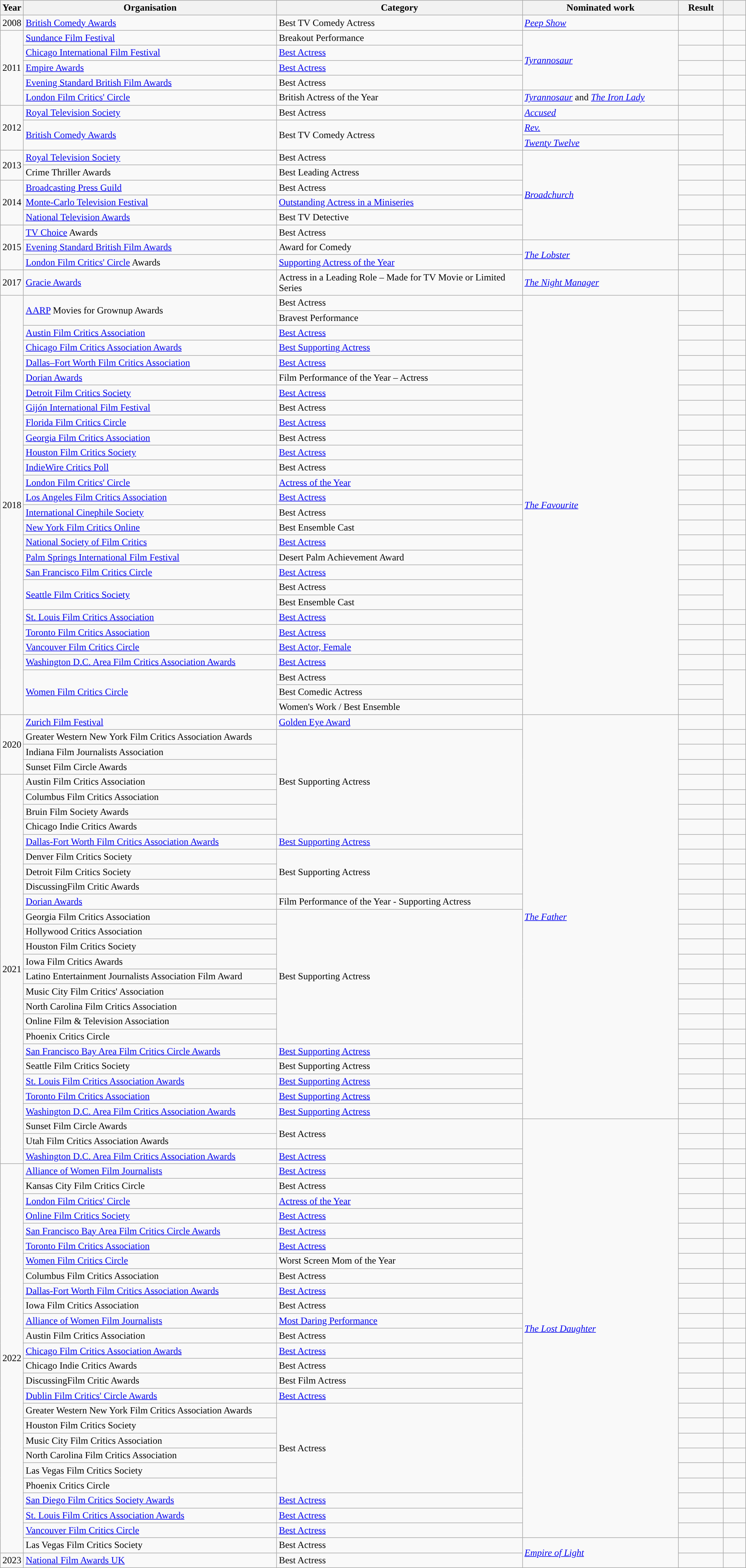<table class="wikitable sortable" style="width:100%;">
<tr>
<th style="width:3%;">Year</th>
<th style="width:34%;">Organisation</th>
<th style="width:33%;">Category</th>
<th style="width:21%;">Nominated work</th>
<th style="width:6%;">Result</th>
<th style="width:3%;" class="unsortable"></th>
</tr>
<tr>
<td>2008</td>
<td><a href='#'>British Comedy Awards</a></td>
<td>Best TV Comedy Actress</td>
<td><em><a href='#'>Peep Show</a></em></td>
<td></td>
<td style="text-align:center;"></td>
</tr>
<tr>
<td rowspan="5">2011</td>
<td><a href='#'>Sundance Film Festival</a></td>
<td>Breakout Performance</td>
<td rowspan="4"><em><a href='#'>Tyrannosaur</a></em></td>
<td></td>
<td style="text-align:center;"></td>
</tr>
<tr>
<td><a href='#'>Chicago International Film Festival</a></td>
<td><a href='#'>Best Actress</a></td>
<td></td>
<td style="text-align:center;"></td>
</tr>
<tr>
<td><a href='#'>Empire Awards</a></td>
<td><a href='#'>Best Actress</a></td>
<td></td>
<td style="text-align:center;"></td>
</tr>
<tr>
<td><a href='#'>Evening Standard British Film Awards</a></td>
<td>Best Actress</td>
<td></td>
<td style="text-align:center;"></td>
</tr>
<tr>
<td><a href='#'>London Film Critics' Circle</a></td>
<td>British Actress of the Year</td>
<td><em><a href='#'>Tyrannosaur</a></em> and <em><a href='#'>The Iron Lady</a></em></td>
<td></td>
<td style="text-align:center;"></td>
</tr>
<tr>
<td rowspan="3">2012</td>
<td><a href='#'>Royal Television Society</a></td>
<td>Best Actress</td>
<td><em><a href='#'>Accused</a></em></td>
<td></td>
<td style="text-align:center;"></td>
</tr>
<tr>
<td rowspan="2"><a href='#'>British Comedy Awards</a></td>
<td rowspan="2">Best TV Comedy Actress</td>
<td><em><a href='#'>Rev.</a></em></td>
<td></td>
<td style="text-align:center;" rowspan="2"></td>
</tr>
<tr>
<td rowspan="1"><em><a href='#'>Twenty Twelve</a></em></td>
<td></td>
</tr>
<tr>
<td rowspan="2">2013</td>
<td><a href='#'>Royal Television Society</a></td>
<td>Best Actress</td>
<td rowspan="6"><em><a href='#'>Broadchurch</a></em></td>
<td></td>
<td style="text-align:center;"></td>
</tr>
<tr>
<td>Crime Thriller Awards</td>
<td>Best Leading Actress</td>
<td></td>
<td style="text-align:center;"></td>
</tr>
<tr>
<td rowspan="3">2014</td>
<td><a href='#'>Broadcasting Press Guild</a></td>
<td>Best Actress</td>
<td></td>
<td style="text-align:center;"></td>
</tr>
<tr>
<td><a href='#'>Monte-Carlo Television Festival</a></td>
<td><a href='#'>Outstanding Actress in a Miniseries</a></td>
<td></td>
<td></td>
</tr>
<tr>
<td><a href='#'>National Television Awards</a></td>
<td>Best TV Detective</td>
<td></td>
<td style="text-align:center;"></td>
</tr>
<tr>
<td rowspan="3">2015</td>
<td><a href='#'>TV Choice</a> Awards</td>
<td>Best Actress</td>
<td></td>
<td style="text-align:center;"></td>
</tr>
<tr>
<td><a href='#'>Evening Standard British Film Awards</a></td>
<td>Award for Comedy</td>
<td rowspan="2"><em><a href='#'>The Lobster</a></em></td>
<td></td>
<td style="text-align:center;"></td>
</tr>
<tr>
<td><a href='#'>London Film Critics' Circle</a> Awards</td>
<td><a href='#'>Supporting Actress of the Year</a></td>
<td></td>
<td style="text-align:center;"></td>
</tr>
<tr>
<td>2017</td>
<td><a href='#'>Gracie Awards</a></td>
<td>Actress in a Leading Role – Made for TV Movie or Limited Series</td>
<td><em><a href='#'>The Night Manager</a></em></td>
<td></td>
<td style="text-align:center;"></td>
</tr>
<tr>
<td rowspan="28">2018</td>
<td rowspan="2"><a href='#'>AARP</a> Movies for Grownup Awards</td>
<td>Best Actress</td>
<td rowspan="28"><em><a href='#'>The Favourite</a></em></td>
<td></td>
<td style="text-align:center;" rowspan="2"></td>
</tr>
<tr>
<td>Bravest Performance</td>
<td></td>
</tr>
<tr>
<td><a href='#'>Austin Film Critics Association</a></td>
<td><a href='#'>Best Actress</a></td>
<td></td>
<td style="text-align:center;"></td>
</tr>
<tr>
<td><a href='#'>Chicago Film Critics Association Awards</a></td>
<td><a href='#'>Best Supporting Actress</a></td>
<td></td>
<td style="text-align:center;"></td>
</tr>
<tr>
<td><a href='#'>Dallas–Fort Worth Film Critics Association</a></td>
<td><a href='#'>Best Actress</a></td>
<td></td>
<td style="text-align:center;"></td>
</tr>
<tr>
<td><a href='#'>Dorian Awards</a></td>
<td>Film Performance of the Year – Actress</td>
<td></td>
<td style="text-align:center;"></td>
</tr>
<tr>
<td><a href='#'>Detroit Film Critics Society</a></td>
<td><a href='#'>Best Actress</a></td>
<td></td>
<td style="text-align:center;"></td>
</tr>
<tr>
<td><a href='#'>Gijón International Film Festival</a></td>
<td>Best Actress</td>
<td></td>
<td style="text-align:center;"></td>
</tr>
<tr>
<td><a href='#'>Florida Film Critics Circle</a></td>
<td><a href='#'>Best Actress</a></td>
<td></td>
<td style="text-align:center;"></td>
</tr>
<tr>
<td><a href='#'>Georgia Film Critics Association</a></td>
<td>Best Actress</td>
<td></td>
<td style="text-align:center;"></td>
</tr>
<tr>
<td><a href='#'>Houston Film Critics Society</a></td>
<td><a href='#'>Best Actress</a></td>
<td></td>
<td style="text-align:center;"></td>
</tr>
<tr>
<td><a href='#'>IndieWire Critics Poll</a></td>
<td>Best Actress</td>
<td></td>
<td style="text-align:center;"></td>
</tr>
<tr>
<td><a href='#'>London Film Critics' Circle</a></td>
<td><a href='#'>Actress of the Year</a></td>
<td></td>
<td style="text-align:center;"></td>
</tr>
<tr>
<td><a href='#'>Los Angeles Film Critics Association</a></td>
<td><a href='#'>Best Actress</a></td>
<td></td>
<td style="text-align:center;"></td>
</tr>
<tr>
<td><a href='#'>International Cinephile Society</a></td>
<td>Best Actress</td>
<td></td>
<td style="text-align:center;"></td>
</tr>
<tr>
<td><a href='#'>New York Film Critics Online</a></td>
<td>Best Ensemble Cast</td>
<td></td>
<td style="text-align:center;"><br></td>
</tr>
<tr>
<td><a href='#'>National Society of Film Critics</a></td>
<td><a href='#'>Best Actress</a></td>
<td></td>
<td style="text-align:center;"><br></td>
</tr>
<tr>
<td><a href='#'>Palm Springs International Film Festival</a></td>
<td>Desert Palm Achievement Award</td>
<td></td>
<td style="text-align:center;"><br></td>
</tr>
<tr>
<td><a href='#'>San Francisco Film Critics Circle</a></td>
<td><a href='#'>Best Actress</a></td>
<td></td>
<td style="text-align:center;"></td>
</tr>
<tr>
<td rowspan="2"><a href='#'>Seattle Film Critics Society</a></td>
<td>Best Actress</td>
<td></td>
<td style="text-align:center;" rowspan="2"><br></td>
</tr>
<tr>
<td>Best Ensemble Cast</td>
<td></td>
</tr>
<tr>
<td><a href='#'>St. Louis Film Critics Association</a></td>
<td><a href='#'>Best Actress</a></td>
<td></td>
<td style="text-align:center;"></td>
</tr>
<tr>
<td><a href='#'>Toronto Film Critics Association</a></td>
<td><a href='#'>Best Actress</a></td>
<td></td>
<td style="text-align:center;"></td>
</tr>
<tr>
<td><a href='#'>Vancouver Film Critics Circle</a></td>
<td><a href='#'>Best Actor, Female</a></td>
<td></td>
<td style="text-align:center;"><br></td>
</tr>
<tr>
<td><a href='#'>Washington D.C. Area Film Critics Association Awards</a></td>
<td><a href='#'>Best Actress</a></td>
<td></td>
<td style="text-align:center;"></td>
</tr>
<tr>
<td rowspan="3"><a href='#'>Women Film Critics Circle</a></td>
<td>Best Actress</td>
<td></td>
<td style="text-align:center;" rowspan="3"><br></td>
</tr>
<tr>
<td>Best Comedic Actress</td>
<td></td>
</tr>
<tr>
<td>Women's Work / Best Ensemble</td>
<td></td>
</tr>
<tr>
<td rowspan=4>2020</td>
<td><a href='#'>Zurich Film Festival</a></td>
<td><a href='#'>Golden Eye Award</a></td>
<td rowspan=27><em><a href='#'>The Father</a></em></td>
<td></td>
<td style="text-align:center;"></td>
</tr>
<tr>
<td>Greater Western New York Film Critics Association Awards</td>
<td rowspan="7">Best Supporting Actress</td>
<td></td>
<td></td>
</tr>
<tr>
<td>Indiana Film Journalists Association</td>
<td></td>
<td></td>
</tr>
<tr>
<td>Sunset Film Circle Awards</td>
<td></td>
<td></td>
</tr>
<tr>
<td rowspan="26">2021</td>
<td>Austin Film Critics Association</td>
<td></td>
<td></td>
</tr>
<tr>
<td>Columbus Film Critics Association</td>
<td></td>
<td></td>
</tr>
<tr>
<td>Bruin Film Society Awards</td>
<td></td>
<td></td>
</tr>
<tr>
<td>Chicago Indie Critics Awards</td>
<td></td>
<td></td>
</tr>
<tr>
<td><a href='#'>Dallas-Fort Worth Film Critics Association Awards</a></td>
<td><a href='#'>Best Supporting Actress</a></td>
<td></td>
<td></td>
</tr>
<tr>
<td>Denver Film Critics Society</td>
<td rowspan="3">Best Supporting Actress</td>
<td></td>
<td></td>
</tr>
<tr>
<td>Detroit Film Critics Society</td>
<td></td>
<td></td>
</tr>
<tr>
<td>DiscussingFilm Critic Awards</td>
<td></td>
<td></td>
</tr>
<tr>
<td><a href='#'>Dorian Awards</a></td>
<td>Film Performance of the Year - Supporting Actress</td>
<td></td>
<td></td>
</tr>
<tr>
<td>Georgia Film Critics Association</td>
<td rowspan="9">Best Supporting Actress</td>
<td></td>
<td></td>
</tr>
<tr>
<td>Hollywood Critics Association</td>
<td></td>
<td></td>
</tr>
<tr>
<td>Houston Film Critics Society</td>
<td></td>
<td></td>
</tr>
<tr>
<td>Iowa Film Critics Awards</td>
<td></td>
<td></td>
</tr>
<tr>
<td>Latino Entertainment Journalists Association Film Award</td>
<td></td>
<td></td>
</tr>
<tr>
<td>Music City Film Critics' Association</td>
<td></td>
<td></td>
</tr>
<tr>
<td>North Carolina Film Critics Association</td>
<td></td>
<td></td>
</tr>
<tr>
<td>Online Film & Television Association</td>
<td></td>
<td></td>
</tr>
<tr>
<td>Phoenix Critics Circle</td>
<td></td>
<td></td>
</tr>
<tr>
<td><a href='#'>San Francisco Bay Area Film Critics Circle Awards</a></td>
<td><a href='#'>Best Supporting Actress</a></td>
<td></td>
<td></td>
</tr>
<tr>
<td>Seattle Film Critics Society</td>
<td>Best Supporting Actress</td>
<td></td>
<td></td>
</tr>
<tr>
<td><a href='#'>St. Louis Film Critics Association Awards</a></td>
<td><a href='#'>Best Supporting Actress</a></td>
<td></td>
<td></td>
</tr>
<tr>
<td><a href='#'>Toronto Film Critics Association</a></td>
<td><a href='#'>Best Supporting Actress</a></td>
<td></td>
<td></td>
</tr>
<tr>
<td><a href='#'>Washington D.C. Area Film Critics Association Awards</a></td>
<td><a href='#'>Best Supporting Actress</a></td>
<td></td>
<td></td>
</tr>
<tr>
<td>Sunset Film Circle Awards</td>
<td rowspan="2">Best Actress</td>
<td rowspan="28"><em><a href='#'>The Lost Daughter</a></em></td>
<td></td>
<td style="text-align:center;"></td>
</tr>
<tr>
<td>Utah Film Critics Association Awards</td>
<td></td>
<td style="text-align:center;"></td>
</tr>
<tr>
<td><a href='#'>Washington D.C. Area Film Critics Association Awards</a></td>
<td><a href='#'>Best Actress</a></td>
<td></td>
<td style="text-align:center;"></td>
</tr>
<tr>
<td rowspan="26">2022</td>
<td><a href='#'>Alliance of Women Film Journalists</a></td>
<td><a href='#'>Best Actress</a></td>
<td></td>
<td style="text-align:center;"></td>
</tr>
<tr>
<td>Kansas City Film Critics Circle</td>
<td>Best Actress</td>
<td></td>
<td></td>
</tr>
<tr>
<td><a href='#'>London Film Critics' Circle</a></td>
<td><a href='#'>Actress of the Year</a></td>
<td></td>
<td style="text-align:center;"></td>
</tr>
<tr>
<td><a href='#'>Online Film Critics Society</a></td>
<td><a href='#'>Best Actress</a></td>
<td></td>
<td style="text-align:center;"></td>
</tr>
<tr>
<td><a href='#'>San Francisco Bay Area Film Critics Circle Awards</a></td>
<td><a href='#'>Best Actress</a></td>
<td></td>
<td style="text-align:center;"></td>
</tr>
<tr>
<td><a href='#'>Toronto Film Critics Association</a></td>
<td><a href='#'>Best Actress</a></td>
<td></td>
<td style="text-align:center;"></td>
</tr>
<tr>
<td><a href='#'>Women Film Critics Circle</a></td>
<td>Worst Screen Mom of the Year</td>
<td></td>
<td style="text-align:center;"></td>
</tr>
<tr>
<td>Columbus Film Critics Association</td>
<td>Best Actress</td>
<td></td>
<td style="text-align:center;"></td>
</tr>
<tr>
<td><a href='#'>Dallas-Fort Worth Film Critics Association Awards</a></td>
<td><a href='#'>Best Actress</a></td>
<td></td>
<td style="text-align:center;"></td>
</tr>
<tr>
<td>Iowa Film Critics Association</td>
<td>Best Actress</td>
<td></td>
<td style="text-align:center;"></td>
</tr>
<tr>
<td><a href='#'>Alliance of Women Film Journalists</a></td>
<td><a href='#'>Most Daring Performance</a></td>
<td></td>
<td style="text-align:center;"></td>
</tr>
<tr>
<td>Austin Film Critics Association</td>
<td>Best Actress</td>
<td></td>
<td style="text-align:center;"></td>
</tr>
<tr>
<td><a href='#'>Chicago Film Critics Association Awards</a></td>
<td><a href='#'>Best Actress</a></td>
<td></td>
<td style="text-align:center;"></td>
</tr>
<tr>
<td>Chicago Indie Critics Awards</td>
<td>Best Actress</td>
<td></td>
<td style="text-align:center;"></td>
</tr>
<tr>
<td>DiscussingFilm Critic Awards</td>
<td>Best Film Actress</td>
<td></td>
<td style="text-align:center;"></td>
</tr>
<tr>
<td><a href='#'>Dublin Film Critics' Circle Awards</a></td>
<td><a href='#'>Best Actress</a></td>
<td></td>
<td style="text-align:center;"></td>
</tr>
<tr>
<td>Greater Western New York Film Critics Association Awards</td>
<td rowspan="6">Best Actress</td>
<td></td>
<td style="text-align:center;"></td>
</tr>
<tr>
<td>Houston Film Critics Society</td>
<td></td>
<td style="text-align:center;"></td>
</tr>
<tr>
<td>Music City Film Critics Association</td>
<td></td>
<td style="text-align:center;"></td>
</tr>
<tr>
<td>North Carolina Film Critics Association</td>
<td></td>
<td style="text-align:center;"></td>
</tr>
<tr>
<td>Las Vegas Film Critics Society</td>
<td></td>
<td style="text-align:center;"></td>
</tr>
<tr>
<td>Phoenix Critics Circle</td>
<td></td>
<td style="text-align:center;"></td>
</tr>
<tr>
<td><a href='#'>San Diego Film Critics Society Awards</a></td>
<td><a href='#'>Best Actress</a></td>
<td></td>
<td style="text-align:center;"></td>
</tr>
<tr>
<td><a href='#'>St. Louis Film Critics Association Awards</a></td>
<td><a href='#'>Best Actress</a></td>
<td></td>
<td style="text-align:center;"></td>
</tr>
<tr>
<td><a href='#'>Vancouver Film Critics Circle</a></td>
<td><a href='#'>Best Actress</a></td>
<td></td>
<td style="text-align:center;"></td>
</tr>
<tr>
<td>Las Vegas Film Critics Society</td>
<td>Best Actress</td>
<td rowspan="2"><em><a href='#'>Empire of Light</a></em></td>
<td></td>
<td></td>
</tr>
<tr>
<td>2023</td>
<td><a href='#'>National Film Awards UK</a></td>
<td>Best Actress</td>
<td></td>
<td></td>
</tr>
</table>
